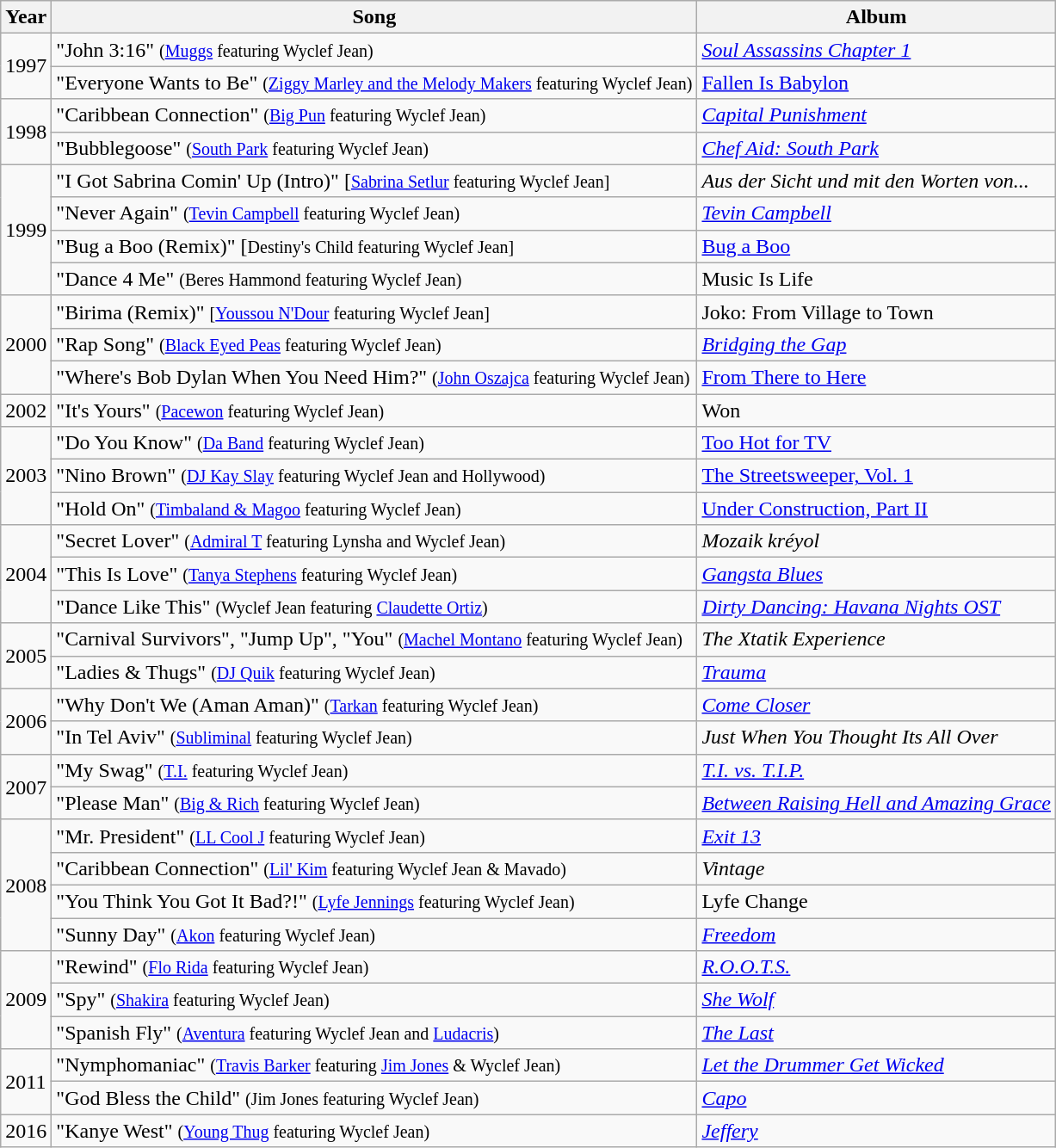<table class="wikitable">
<tr>
<th align="center">Year</th>
<th align="center">Song</th>
<th align="center">Album</th>
</tr>
<tr>
<td rowspan="2">1997</td>
<td>"John 3:16" <small>(<a href='#'>Muggs</a> featuring Wyclef Jean)</small></td>
<td><em><a href='#'>Soul Assassins Chapter 1</a></em></td>
</tr>
<tr>
<td>"Everyone Wants to Be" <small>(<a href='#'>Ziggy Marley and the Melody Makers</a> featuring Wyclef Jean)</small></td>
<td><a href='#'>Fallen Is Babylon</a></td>
</tr>
<tr>
<td rowspan="2">1998</td>
<td>"Caribbean Connection" <small>(<a href='#'>Big Pun</a> featuring Wyclef Jean)</small></td>
<td><em><a href='#'>Capital Punishment</a></em></td>
</tr>
<tr>
<td>"Bubblegoose" <small>(<a href='#'>South Park</a> featuring Wyclef Jean)</small></td>
<td><em><a href='#'>Chef Aid: South Park</a></em></td>
</tr>
<tr>
<td rowspan="4">1999</td>
<td>"I Got Sabrina Comin' Up (Intro)" [<small><a href='#'>Sabrina Setlur</a> featuring Wyclef Jean]</small></td>
<td><em>Aus der Sicht und mit den Worten von...</em></td>
</tr>
<tr>
<td>"Never Again" <small>(<a href='#'>Tevin Campbell</a> featuring Wyclef Jean)</small></td>
<td><em><a href='#'>Tevin Campbell</a></em></td>
</tr>
<tr>
<td>"Bug a Boo (Remix)" [<small>Destiny's Child featuring Wyclef Jean]</small></td>
<td><a href='#'>Bug a Boo</a></td>
</tr>
<tr>
<td>"Dance 4 Me" <small>(Beres Hammond featuring Wyclef Jean)</small></td>
<td>Music Is Life</td>
</tr>
<tr>
<td rowspan="3">2000</td>
<td>"Birima (Remix)" <small>[<a href='#'>Youssou N'Dour</a> featuring Wyclef Jean]</small></td>
<td>Joko: From Village to Town</td>
</tr>
<tr>
<td>"Rap Song" <small>(<a href='#'>Black Eyed Peas</a> featuring Wyclef Jean)</small></td>
<td><em><a href='#'>Bridging the Gap</a></em></td>
</tr>
<tr>
<td>"Where's Bob Dylan When You Need Him?" <small>(<a href='#'>John Oszajca</a> featuring Wyclef Jean)</small></td>
<td><a href='#'>From There to Here</a></td>
</tr>
<tr>
<td>2002</td>
<td>"It's Yours" <small>(<a href='#'>Pacewon</a> featuring Wyclef Jean)</small></td>
<td>Won</td>
</tr>
<tr>
<td rowspan="3">2003</td>
<td>"Do You Know" <small>(<a href='#'>Da Band</a> featuring Wyclef Jean)</small></td>
<td><a href='#'>Too Hot for TV</a></td>
</tr>
<tr>
<td>"Nino Brown" <small>(<a href='#'>DJ Kay Slay</a> featuring Wyclef Jean and Hollywood)</small></td>
<td><a href='#'>The Streetsweeper, Vol. 1</a></td>
</tr>
<tr>
<td>"Hold On" <small>(<a href='#'>Timbaland & Magoo</a> featuring Wyclef Jean)</small></td>
<td><a href='#'>Under Construction, Part II</a></td>
</tr>
<tr>
<td rowspan="3">2004</td>
<td>"Secret Lover" <small> (<a href='#'>Admiral T</a> featuring Lynsha and Wyclef Jean)</small></td>
<td><em>Mozaik kréyol</em></td>
</tr>
<tr>
<td>"This Is Love" <small>(<a href='#'>Tanya Stephens</a> featuring Wyclef Jean)</small></td>
<td><em><a href='#'>Gangsta Blues</a></em></td>
</tr>
<tr>
<td>"Dance Like This" <small>(Wyclef Jean featuring <a href='#'>Claudette Ortiz</a>)</small></td>
<td><em><a href='#'>Dirty Dancing: Havana Nights OST</a></em></td>
</tr>
<tr>
<td rowspan="2">2005</td>
<td>"Carnival Survivors", "Jump Up", "You"  <small>(<a href='#'>Machel Montano</a> featuring Wyclef Jean)</small></td>
<td><em>The Xtatik Experience</em></td>
</tr>
<tr>
<td>"Ladies & Thugs" <small>(<a href='#'>DJ Quik</a> featuring Wyclef Jean)</small></td>
<td><em><a href='#'>Trauma</a></em></td>
</tr>
<tr>
<td rowspan="2">2006</td>
<td>"Why Don't We (Aman Aman)" <small>(<a href='#'>Tarkan</a> featuring Wyclef Jean)</small></td>
<td><em><a href='#'>Come Closer</a></em></td>
</tr>
<tr>
<td>"In Tel Aviv" <small>(<a href='#'>Subliminal</a> featuring Wyclef Jean)</small></td>
<td><em>Just When You Thought Its All Over</em></td>
</tr>
<tr>
<td rowspan="2">2007</td>
<td>"My Swag" <small>(<a href='#'>T.I.</a> featuring Wyclef Jean)</small></td>
<td><em><a href='#'>T.I. vs. T.I.P.</a></em></td>
</tr>
<tr>
<td>"Please Man" <small>(<a href='#'>Big & Rich</a> featuring Wyclef Jean)</small></td>
<td><em><a href='#'>Between Raising Hell and Amazing Grace</a></em></td>
</tr>
<tr>
<td rowspan="4">2008</td>
<td>"Mr. President" <small>(<a href='#'>LL Cool J</a> featuring Wyclef Jean)</small></td>
<td><em><a href='#'>Exit 13</a></em></td>
</tr>
<tr>
<td>"Caribbean Connection" <small>(<a href='#'>Lil' Kim</a> featuring Wyclef Jean & Mavado)</small></td>
<td><em>Vintage</em></td>
</tr>
<tr>
<td>"You Think You Got It Bad?!" <small>(<a href='#'>Lyfe Jennings</a> featuring Wyclef Jean)</small></td>
<td>Lyfe Change</td>
</tr>
<tr>
<td>"Sunny Day" <small>(<a href='#'>Akon</a> featuring Wyclef Jean)</small></td>
<td><em><a href='#'>Freedom</a></em></td>
</tr>
<tr>
<td rowspan="3">2009</td>
<td>"Rewind" <small>(<a href='#'>Flo Rida</a> featuring Wyclef Jean)</small></td>
<td><em><a href='#'>R.O.O.T.S.</a></em></td>
</tr>
<tr>
<td>"Spy" <small>(<a href='#'>Shakira</a> featuring Wyclef Jean)</small></td>
<td><em><a href='#'>She Wolf</a></em></td>
</tr>
<tr>
<td>"Spanish Fly" <small>(<a href='#'>Aventura</a> featuring Wyclef Jean and <a href='#'>Ludacris</a>)</small></td>
<td><em><a href='#'>The Last</a></em></td>
</tr>
<tr>
<td rowspan="2">2011</td>
<td>"Nymphomaniac" <small>(<a href='#'>Travis Barker</a> featuring <a href='#'>Jim Jones</a> & Wyclef Jean)</small></td>
<td><em><a href='#'>Let the Drummer Get Wicked</a></em></td>
</tr>
<tr>
<td>"God Bless the Child" <small>(Jim Jones featuring Wyclef Jean)</small></td>
<td><em><a href='#'>Capo</a></em></td>
</tr>
<tr>
<td>2016</td>
<td>"Kanye West" <small>(<a href='#'>Young Thug</a> featuring Wyclef Jean)</small></td>
<td><em><a href='#'>Jeffery</a></em></td>
</tr>
</table>
